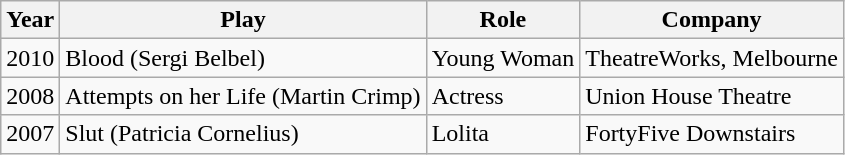<table class="wikitable sortable">
<tr>
<th>Year</th>
<th>Play</th>
<th class="unsortable">Role</th>
<th class="unsortable">Company</th>
</tr>
<tr>
<td>2010</td>
<td>Blood (Sergi Belbel)</td>
<td>Young Woman</td>
<td>TheatreWorks, Melbourne</td>
</tr>
<tr>
<td>2008</td>
<td>Attempts on her Life (Martin Crimp)</td>
<td>Actress</td>
<td>Union House Theatre</td>
</tr>
<tr>
<td>2007</td>
<td>Slut (Patricia Cornelius)</td>
<td>Lolita</td>
<td>FortyFive Downstairs</td>
</tr>
</table>
